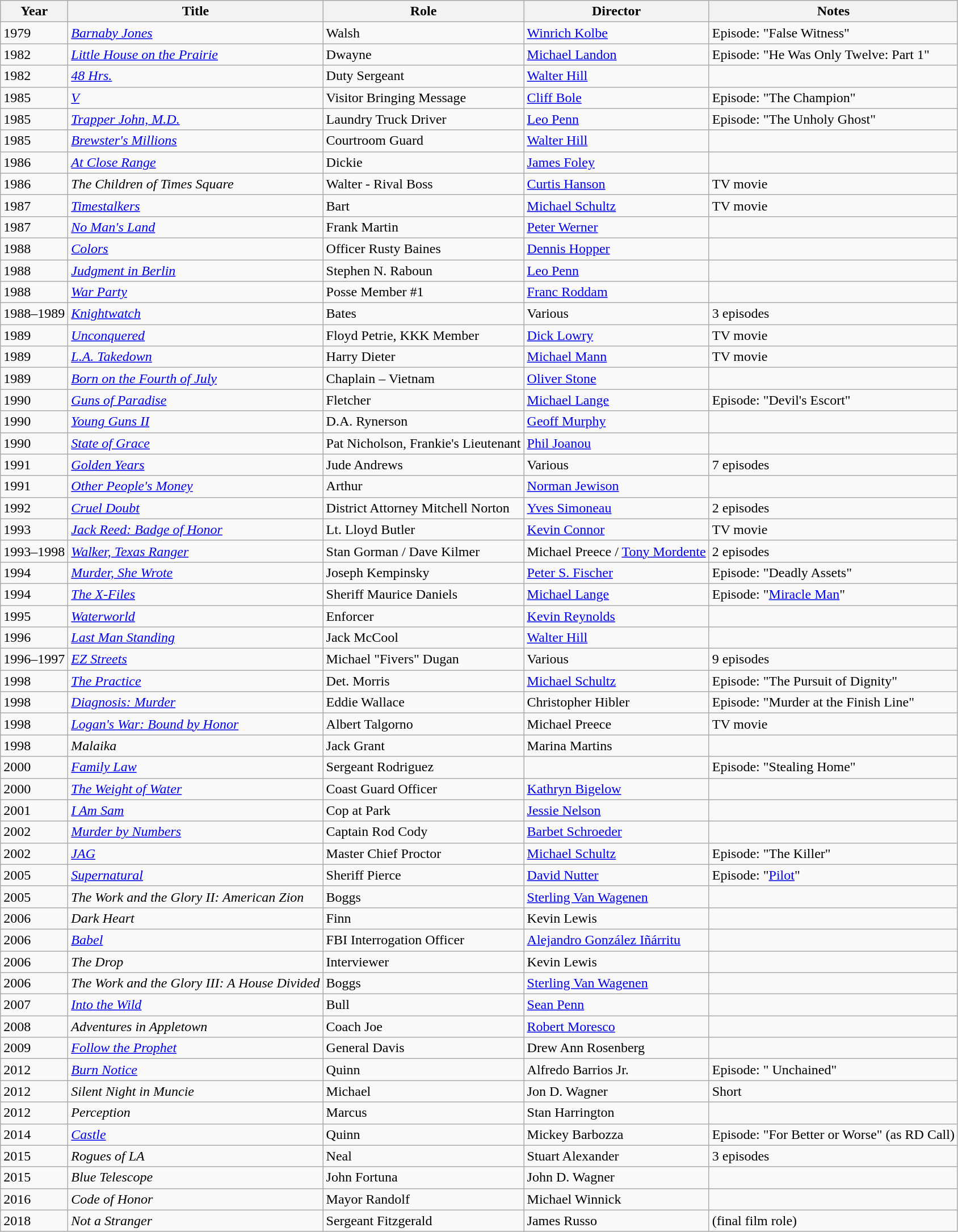<table class="wikitable sortable">
<tr>
<th>Year</th>
<th>Title</th>
<th>Role</th>
<th>Director</th>
<th class="unsortable">Notes</th>
</tr>
<tr>
<td>1979</td>
<td><em><a href='#'>Barnaby Jones</a></em></td>
<td>Walsh</td>
<td><a href='#'>Winrich Kolbe</a></td>
<td>Episode: "False Witness"</td>
</tr>
<tr>
<td>1982</td>
<td><em><a href='#'>Little House on the Prairie</a></em></td>
<td>Dwayne</td>
<td><a href='#'>Michael Landon</a></td>
<td>Episode: "He Was Only Twelve: Part 1"</td>
</tr>
<tr>
<td>1982</td>
<td><em><a href='#'>48 Hrs.</a></em></td>
<td>Duty Sergeant</td>
<td><a href='#'>Walter Hill</a></td>
<td></td>
</tr>
<tr>
<td>1985</td>
<td><em><a href='#'>V</a></em></td>
<td>Visitor Bringing Message</td>
<td><a href='#'>Cliff Bole</a></td>
<td>Episode: "The Champion"</td>
</tr>
<tr>
<td>1985</td>
<td><em><a href='#'>Trapper John, M.D.</a></em></td>
<td>Laundry Truck Driver</td>
<td><a href='#'>Leo Penn</a></td>
<td>Episode: "The Unholy Ghost"</td>
</tr>
<tr>
<td>1985</td>
<td><em><a href='#'>Brewster's Millions</a></em></td>
<td>Courtroom Guard</td>
<td><a href='#'>Walter Hill</a></td>
<td></td>
</tr>
<tr>
<td>1986</td>
<td><em><a href='#'>At Close Range</a></em></td>
<td>Dickie</td>
<td><a href='#'>James Foley</a></td>
<td></td>
</tr>
<tr>
<td>1986</td>
<td><em>The Children of Times Square</em></td>
<td>Walter - Rival Boss</td>
<td><a href='#'>Curtis Hanson</a></td>
<td>TV movie</td>
</tr>
<tr>
<td>1987</td>
<td><em><a href='#'>Timestalkers</a></em></td>
<td>Bart</td>
<td><a href='#'>Michael Schultz</a></td>
<td>TV movie</td>
</tr>
<tr>
<td>1987</td>
<td><em><a href='#'>No Man's Land</a></em></td>
<td>Frank Martin</td>
<td><a href='#'>Peter Werner</a></td>
<td></td>
</tr>
<tr>
<td>1988</td>
<td><em><a href='#'>Colors</a></em></td>
<td>Officer Rusty Baines</td>
<td><a href='#'>Dennis Hopper</a></td>
<td></td>
</tr>
<tr>
<td>1988</td>
<td><em><a href='#'>Judgment in Berlin</a></em></td>
<td>Stephen N. Raboun</td>
<td><a href='#'>Leo Penn</a></td>
<td></td>
</tr>
<tr>
<td>1988</td>
<td><em><a href='#'>War Party</a></em></td>
<td>Posse Member #1</td>
<td><a href='#'>Franc Roddam</a></td>
<td></td>
</tr>
<tr>
<td>1988–1989</td>
<td><em><a href='#'>Knightwatch</a></em></td>
<td>Bates</td>
<td>Various</td>
<td>3 episodes</td>
</tr>
<tr>
<td>1989</td>
<td><em><a href='#'>Unconquered</a></em></td>
<td>Floyd Petrie, KKK Member</td>
<td><a href='#'>Dick Lowry</a></td>
<td>TV movie</td>
</tr>
<tr>
<td>1989</td>
<td><em><a href='#'>L.A. Takedown</a></em></td>
<td>Harry Dieter</td>
<td><a href='#'>Michael Mann</a></td>
<td>TV movie</td>
</tr>
<tr>
<td>1989</td>
<td><em><a href='#'>Born on the Fourth of July</a></em></td>
<td>Chaplain – Vietnam</td>
<td><a href='#'>Oliver Stone</a></td>
<td></td>
</tr>
<tr>
<td>1990</td>
<td><em><a href='#'>Guns of Paradise</a></em></td>
<td>Fletcher</td>
<td><a href='#'>Michael Lange</a></td>
<td>Episode: "Devil's Escort"</td>
</tr>
<tr>
<td>1990</td>
<td><em><a href='#'>Young Guns II</a></em></td>
<td>D.A. Rynerson</td>
<td><a href='#'>Geoff Murphy</a></td>
<td></td>
</tr>
<tr>
<td>1990</td>
<td><em><a href='#'>State of Grace</a></em></td>
<td>Pat Nicholson, Frankie's Lieutenant</td>
<td><a href='#'>Phil Joanou</a></td>
<td></td>
</tr>
<tr>
<td>1991</td>
<td><em><a href='#'>Golden Years</a></em></td>
<td>Jude Andrews</td>
<td>Various</td>
<td>7 episodes</td>
</tr>
<tr>
<td>1991</td>
<td><em><a href='#'>Other People's Money</a></em></td>
<td>Arthur</td>
<td><a href='#'>Norman Jewison</a></td>
<td></td>
</tr>
<tr>
<td>1992</td>
<td><em><a href='#'>Cruel Doubt</a></em></td>
<td>District Attorney Mitchell Norton</td>
<td><a href='#'>Yves Simoneau</a></td>
<td>2 episodes</td>
</tr>
<tr>
<td>1993</td>
<td><em><a href='#'>Jack Reed: Badge of Honor</a></em></td>
<td>Lt. Lloyd Butler</td>
<td><a href='#'>Kevin Connor</a></td>
<td>TV movie</td>
</tr>
<tr>
<td>1993–1998</td>
<td><em><a href='#'>Walker, Texas Ranger</a></em></td>
<td>Stan Gorman / Dave Kilmer</td>
<td>Michael Preece / <a href='#'>Tony Mordente</a></td>
<td>2 episodes</td>
</tr>
<tr>
<td>1994</td>
<td><em><a href='#'>Murder, She Wrote</a></em></td>
<td>Joseph Kempinsky</td>
<td><a href='#'>Peter S. Fischer</a></td>
<td>Episode: "Deadly Assets"</td>
</tr>
<tr>
<td>1994</td>
<td><em><a href='#'>The X-Files</a></em></td>
<td>Sheriff Maurice Daniels</td>
<td><a href='#'>Michael Lange</a></td>
<td>Episode: "<a href='#'>Miracle Man</a>"</td>
</tr>
<tr>
<td>1995</td>
<td><em><a href='#'>Waterworld</a></em></td>
<td>Enforcer</td>
<td><a href='#'>Kevin Reynolds</a></td>
<td></td>
</tr>
<tr>
<td>1996</td>
<td><em><a href='#'>Last Man Standing</a></em></td>
<td>Jack McCool</td>
<td><a href='#'>Walter Hill</a></td>
<td></td>
</tr>
<tr>
<td>1996–1997</td>
<td><em><a href='#'>EZ Streets</a></em></td>
<td>Michael "Fivers" Dugan</td>
<td>Various</td>
<td>9 episodes</td>
</tr>
<tr>
<td>1998</td>
<td><em><a href='#'>The Practice</a></em></td>
<td>Det. Morris</td>
<td><a href='#'>Michael Schultz</a></td>
<td>Episode: "The Pursuit of Dignity"</td>
</tr>
<tr>
<td>1998</td>
<td><em><a href='#'>Diagnosis: Murder</a></em></td>
<td>Eddie Wallace</td>
<td>Christopher Hibler</td>
<td>Episode: "Murder at the Finish Line"</td>
</tr>
<tr>
<td>1998</td>
<td><em><a href='#'>Logan's War: Bound by Honor</a></em></td>
<td>Albert Talgorno</td>
<td>Michael Preece</td>
<td>TV movie</td>
</tr>
<tr>
<td>1998</td>
<td><em>Malaika</em></td>
<td>Jack Grant</td>
<td>Marina Martins</td>
<td></td>
</tr>
<tr>
<td>2000</td>
<td><em><a href='#'>Family Law</a></em></td>
<td>Sergeant Rodriguez</td>
<td></td>
<td>Episode: "Stealing Home"</td>
</tr>
<tr>
<td>2000</td>
<td><em><a href='#'>The Weight of Water</a></em></td>
<td>Coast Guard Officer</td>
<td><a href='#'>Kathryn Bigelow</a></td>
<td></td>
</tr>
<tr>
<td>2001</td>
<td><em><a href='#'>I Am Sam</a></em></td>
<td>Cop at Park</td>
<td><a href='#'>Jessie Nelson</a></td>
<td></td>
</tr>
<tr>
<td>2002</td>
<td><em><a href='#'>Murder by Numbers</a></em></td>
<td>Captain Rod Cody</td>
<td><a href='#'>Barbet Schroeder</a></td>
<td></td>
</tr>
<tr>
<td>2002</td>
<td><em><a href='#'>JAG</a></em></td>
<td>Master Chief Proctor</td>
<td><a href='#'>Michael Schultz</a></td>
<td>Episode: "The Killer"</td>
</tr>
<tr>
<td>2005</td>
<td><em><a href='#'>Supernatural</a></em></td>
<td>Sheriff Pierce</td>
<td><a href='#'>David Nutter</a></td>
<td>Episode: "<a href='#'>Pilot</a>"</td>
</tr>
<tr>
<td>2005</td>
<td><em>The Work and the Glory II: American Zion</em></td>
<td>Boggs</td>
<td><a href='#'>Sterling Van Wagenen</a></td>
<td></td>
</tr>
<tr>
<td>2006</td>
<td><em>Dark Heart</em></td>
<td>Finn</td>
<td>Kevin Lewis</td>
<td></td>
</tr>
<tr>
<td>2006</td>
<td><em><a href='#'>Babel</a></em></td>
<td>FBI Interrogation Officer</td>
<td><a href='#'>Alejandro González Iñárritu</a></td>
<td></td>
</tr>
<tr>
<td>2006</td>
<td><em>The Drop</em></td>
<td>Interviewer</td>
<td>Kevin Lewis</td>
<td></td>
</tr>
<tr>
<td>2006</td>
<td><em>The Work and the Glory III: A House Divided</em></td>
<td>Boggs</td>
<td><a href='#'>Sterling Van Wagenen</a></td>
<td></td>
</tr>
<tr>
<td>2007</td>
<td><em><a href='#'>Into the Wild</a></em></td>
<td>Bull</td>
<td><a href='#'>Sean Penn</a></td>
<td></td>
</tr>
<tr>
<td>2008</td>
<td><em>Adventures in Appletown</em></td>
<td>Coach Joe</td>
<td><a href='#'>Robert Moresco</a></td>
<td></td>
</tr>
<tr>
<td>2009</td>
<td><em><a href='#'>Follow the Prophet</a></em></td>
<td>General Davis</td>
<td>Drew Ann Rosenberg</td>
<td></td>
</tr>
<tr>
<td>2012</td>
<td><em><a href='#'>Burn Notice</a></em></td>
<td>Quinn</td>
<td>Alfredo Barrios Jr.</td>
<td>Episode: " Unchained"</td>
</tr>
<tr>
<td>2012</td>
<td><em>Silent Night in Muncie</em></td>
<td>Michael</td>
<td>Jon D. Wagner</td>
<td>Short</td>
</tr>
<tr>
<td>2012</td>
<td><em>Perception</em></td>
<td>Marcus</td>
<td>Stan Harrington</td>
<td></td>
</tr>
<tr>
<td>2014</td>
<td><em><a href='#'>Castle</a></em></td>
<td>Quinn</td>
<td>Mickey Barbozza</td>
<td>Episode: "For Better or Worse" (as RD Call)</td>
</tr>
<tr>
<td>2015</td>
<td><em>Rogues of LA</em></td>
<td>Neal</td>
<td>Stuart Alexander</td>
<td>3 episodes</td>
</tr>
<tr>
<td>2015</td>
<td><em>Blue Telescope</em></td>
<td>John Fortuna</td>
<td>John D. Wagner</td>
<td></td>
</tr>
<tr>
<td>2016</td>
<td><em>Code of Honor</em></td>
<td>Mayor Randolf</td>
<td>Michael Winnick</td>
<td></td>
</tr>
<tr>
<td>2018</td>
<td><em>Not a Stranger</em></td>
<td>Sergeant Fitzgerald</td>
<td>James Russo</td>
<td>(final film role)</td>
</tr>
</table>
